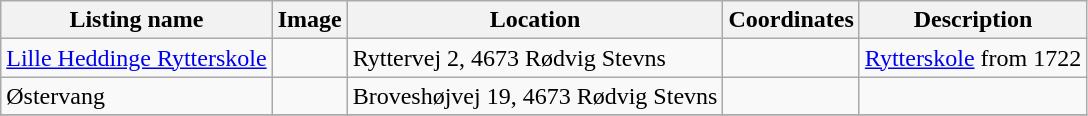<table class="wikitable sortable">
<tr>
<th>Listing name</th>
<th>Image</th>
<th>Location</th>
<th>Coordinates</th>
<th>Description</th>
</tr>
<tr>
<td><a href='#'>Lille Heddinge Rytterskole</a></td>
<td></td>
<td>Ryttervej 2, 4673 Rødvig Stevns</td>
<td></td>
<td><a href='#'>Rytterskole</a> from 1722</td>
</tr>
<tr>
<td>Østervang</td>
<td></td>
<td>Broveshøjvej 19, 4673 Rødvig Stevns</td>
<td></td>
<td></td>
</tr>
<tr>
</tr>
</table>
